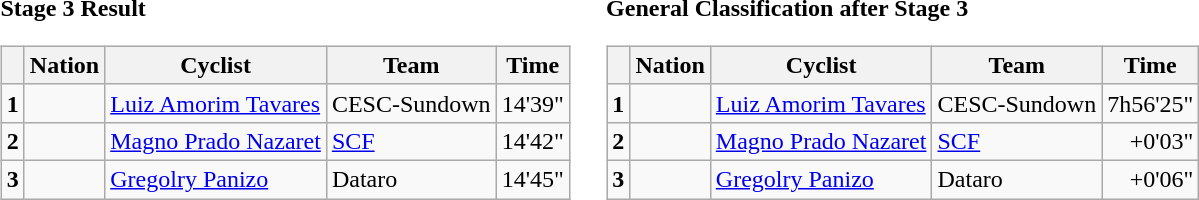<table>
<tr>
<td><strong>Stage 3 Result</strong><br><table class="wikitable">
<tr>
<th></th>
<th>Nation</th>
<th>Cyclist</th>
<th>Team</th>
<th>Time</th>
</tr>
<tr>
<td><strong>1</strong></td>
<td></td>
<td><a href='#'>Luiz Amorim Tavares</a></td>
<td>CESC-Sundown</td>
<td align="right">14'39"</td>
</tr>
<tr>
<td><strong>2</strong></td>
<td></td>
<td><a href='#'>Magno Prado Nazaret</a></td>
<td><a href='#'>SCF</a></td>
<td align="right">14'42"</td>
</tr>
<tr>
<td><strong>3</strong></td>
<td></td>
<td><a href='#'>Gregolry Panizo</a></td>
<td>Dataro</td>
<td align="right">14'45"</td>
</tr>
</table>
</td>
<td></td>
<td><strong>General Classification after Stage 3</strong><br><table class="wikitable">
<tr>
<th></th>
<th>Nation</th>
<th>Cyclist</th>
<th>Team</th>
<th>Time</th>
</tr>
<tr>
<td><strong>1</strong></td>
<td></td>
<td><a href='#'>Luiz Amorim Tavares</a></td>
<td>CESC-Sundown</td>
<td align="right">7h56'25"</td>
</tr>
<tr>
<td><strong>2</strong></td>
<td></td>
<td><a href='#'>Magno Prado Nazaret</a></td>
<td><a href='#'>SCF</a></td>
<td align="right">+0'03"</td>
</tr>
<tr>
<td><strong>3</strong></td>
<td></td>
<td><a href='#'>Gregolry Panizo</a></td>
<td>Dataro</td>
<td align="right">+0'06"</td>
</tr>
</table>
</td>
</tr>
</table>
